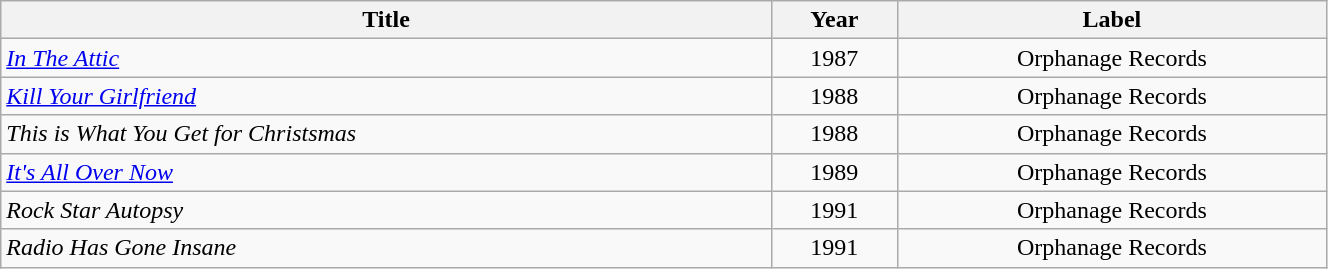<table class="wikitable" width="70%">
<tr>
<th>Title</th>
<th>Year</th>
<th>Label</th>
</tr>
<tr>
<td align="left"><em><a href='#'>In The Attic</a></em></td>
<td align="center">1987</td>
<td align="center">Orphanage Records</td>
</tr>
<tr>
<td align="left"><em><a href='#'>Kill Your Girlfriend</a></em></td>
<td align="center">1988</td>
<td align="center">Orphanage Records</td>
</tr>
<tr>
<td align="left"><em>This is What You Get for Christsmas</em></td>
<td align="center">1988</td>
<td align="center">Orphanage Records</td>
</tr>
<tr>
<td align="left"><em><a href='#'>It's All Over Now</a></em></td>
<td align="center">1989</td>
<td align="center">Orphanage Records</td>
</tr>
<tr>
<td align="left"><em>Rock Star Autopsy</em></td>
<td align="center">1991</td>
<td align="center">Orphanage Records</td>
</tr>
<tr>
<td align="left"><em>Radio Has Gone Insane</em></td>
<td align="center">1991</td>
<td align="center">Orphanage Records</td>
</tr>
</table>
